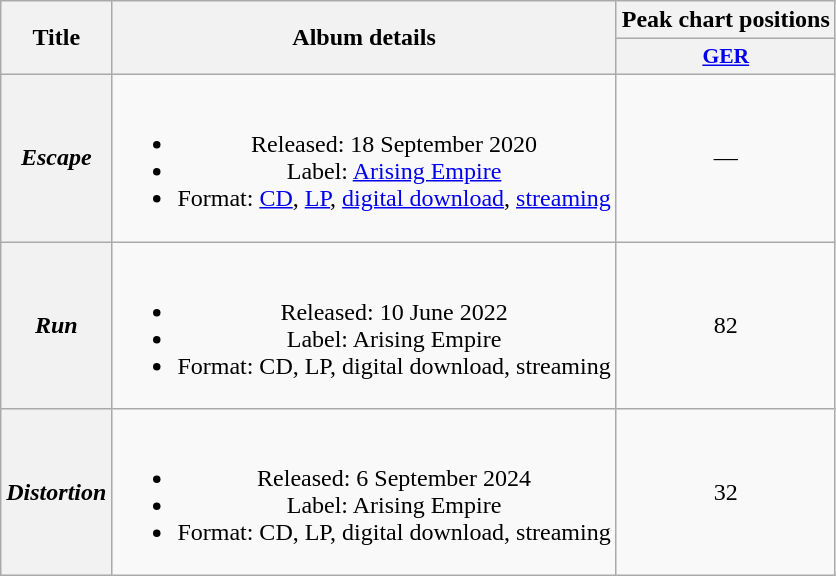<table class="wikitable plainrowheaders" style="text-align:center;">
<tr>
<th rowspan="2">Title</th>
<th rowspan="2">Album details</th>
<th colspan="1">Peak chart positions</th>
</tr>
<tr>
<th scope="col" style="width=3em; font-size:90%"><a href='#'>GER</a><br></th>
</tr>
<tr>
<th scope="row"><em>Escape</em></th>
<td><br><ul><li>Released: 18 September 2020</li><li>Label: <a href='#'>Arising Empire</a></li><li>Format: <a href='#'>CD</a>, <a href='#'>LP</a>, <a href='#'>digital download</a>, <a href='#'>streaming</a></li></ul></td>
<td>—</td>
</tr>
<tr>
<th scope="row"><em>Run</em></th>
<td><br><ul><li>Released: 10 June 2022</li><li>Label: Arising Empire</li><li>Format: CD, LP, digital download, streaming</li></ul></td>
<td>82</td>
</tr>
<tr>
<th scope="row"><em>Distortion</em></th>
<td><br><ul><li>Released: 6 September 2024</li><li>Label: Arising Empire</li><li>Format: CD, LP, digital download, streaming</li></ul></td>
<td>32</td>
</tr>
</table>
